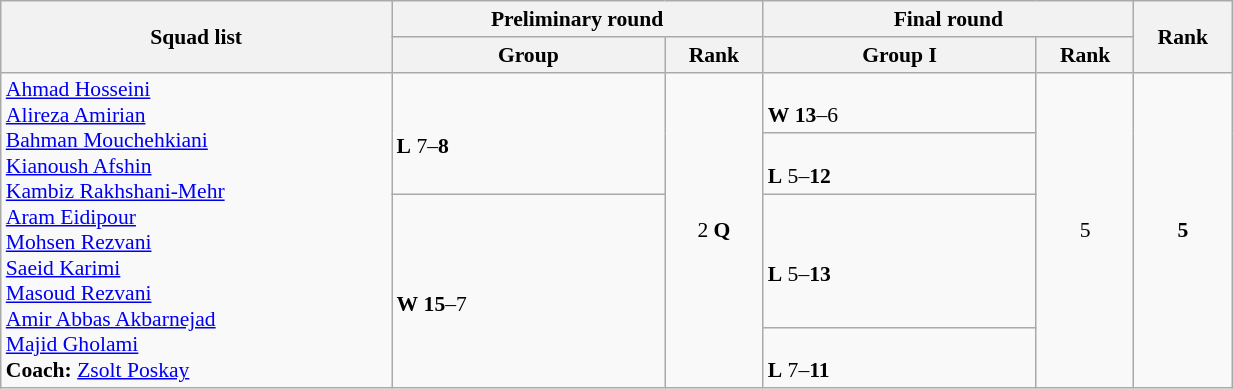<table class="wikitable" width="65%" style="text-align:left; font-size:90%">
<tr>
<th rowspan="2" width="20%">Squad list</th>
<th colspan="2">Preliminary round</th>
<th colspan="2">Final round</th>
<th rowspan="2" width="5%">Rank</th>
</tr>
<tr>
<th width="14%">Group</th>
<th width="5%">Rank</th>
<th width="14%">Group I</th>
<th width="5%">Rank</th>
</tr>
<tr>
<td rowspan="4"><a href='#'>Ahmad Hosseini</a><br> <a href='#'>Alireza Amirian</a><br> <a href='#'>Bahman Mouchehkiani</a><br> <a href='#'>Kianoush Afshin</a><br> <a href='#'>Kambiz Rakhshani-Mehr</a><br> <a href='#'>Aram Eidipour</a><br> <a href='#'>Mohsen Rezvani</a><br> <a href='#'>Saeid Karimi</a><br> <a href='#'>Masoud Rezvani</a><br> <a href='#'>Amir Abbas Akbarnejad</a><br> <a href='#'>Majid Gholami</a><br> <strong>Coach:</strong> <a href='#'>Zsolt Poskay</a></td>
<td rowspan="2"><br><strong>L</strong> 7–<strong>8</strong></td>
<td rowspan="4" align=center>2 <strong>Q</strong></td>
<td><br><strong>W</strong> <strong>13</strong>–6</td>
<td rowspan="4" align=center>5</td>
<td rowspan="4" align="center"><strong>5</strong></td>
</tr>
<tr>
<td><br><strong>L</strong> 5–<strong>12</strong></td>
</tr>
<tr>
<td rowspan="2"><br><strong>W</strong> <strong>15</strong>–7</td>
<td><br><strong>L</strong> 5–<strong>13</strong></td>
</tr>
<tr>
<td><br><strong>L</strong> 7–<strong>11</strong></td>
</tr>
</table>
